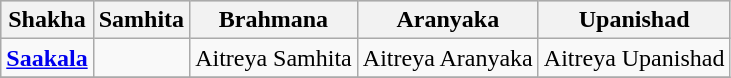<table class="wikitable">
<tr style="background:#ccc;">
<th>Shakha</th>
<th>Samhita</th>
<th>Brahmana</th>
<th>Aranyaka</th>
<th>Upanishad</th>
</tr>
<tr>
<td><strong><a href='#'>Saakala</a></strong></td>
<td></td>
<td>Aitreya Samhita</td>
<td>Aitreya Aranyaka</td>
<td>Aitreya Upanishad</td>
</tr>
<tr>
</tr>
</table>
